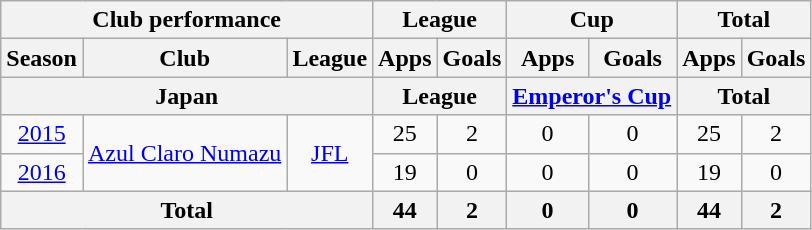<table class="wikitable" style="text-align:center;">
<tr>
<th colspan=3>Club performance</th>
<th colspan=2>League</th>
<th colspan=2>Cup</th>
<th colspan=2>Total</th>
</tr>
<tr>
<th>Season</th>
<th>Club</th>
<th>League</th>
<th>Apps</th>
<th>Goals</th>
<th>Apps</th>
<th>Goals</th>
<th>Apps</th>
<th>Goals</th>
</tr>
<tr>
<th colspan=3>Japan</th>
<th colspan=2>League</th>
<th colspan=2><a href='#'>Emperor's Cup</a></th>
<th colspan=2>Total</th>
</tr>
<tr>
<td><a href='#'>2015</a></td>
<td rowspan="2"><a href='#'>Azul Claro Numazu</a></td>
<td rowspan="2"><a href='#'>JFL</a></td>
<td>25</td>
<td>2</td>
<td>0</td>
<td>0</td>
<td>25</td>
<td>2</td>
</tr>
<tr>
<td><a href='#'>2016</a></td>
<td>19</td>
<td>0</td>
<td>0</td>
<td>0</td>
<td>19</td>
<td>0</td>
</tr>
<tr>
<th colspan=3>Total</th>
<th>44</th>
<th>2</th>
<th>0</th>
<th>0</th>
<th>44</th>
<th>2</th>
</tr>
</table>
